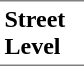<table border=0 cellspacing=0 cellpadding=3>
<tr>
<td style="border-bottom:solid 1px gray;border-top:solid 1px gray;" width=50 valign=top><strong>Street Level</strong></td>
</tr>
</table>
